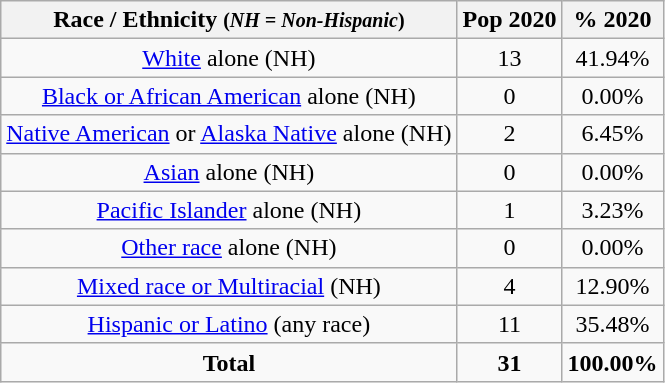<table class="wikitable" style="text-align:center;">
<tr>
<th>Race / Ethnicity <small>(<em>NH = Non-Hispanic</em>)</small></th>
<th>Pop 2020</th>
<th>% 2020</th>
</tr>
<tr>
<td><a href='#'>White</a> alone (NH)</td>
<td>13</td>
<td>41.94%</td>
</tr>
<tr>
<td><a href='#'>Black or African American</a> alone (NH)</td>
<td>0</td>
<td>0.00%</td>
</tr>
<tr>
<td><a href='#'>Native American</a> or <a href='#'>Alaska Native</a> alone (NH)</td>
<td>2</td>
<td>6.45%</td>
</tr>
<tr>
<td><a href='#'>Asian</a> alone (NH)</td>
<td>0</td>
<td>0.00%</td>
</tr>
<tr>
<td><a href='#'>Pacific Islander</a> alone (NH)</td>
<td>1</td>
<td>3.23%</td>
</tr>
<tr>
<td><a href='#'>Other race</a> alone (NH)</td>
<td>0</td>
<td>0.00%</td>
</tr>
<tr>
<td><a href='#'>Mixed race or Multiracial</a> (NH)</td>
<td>4</td>
<td>12.90%</td>
</tr>
<tr>
<td><a href='#'>Hispanic or Latino</a> (any race)</td>
<td>11</td>
<td>35.48%</td>
</tr>
<tr>
<td><strong>Total</strong></td>
<td><strong>31</strong></td>
<td><strong>100.00%</strong></td>
</tr>
</table>
